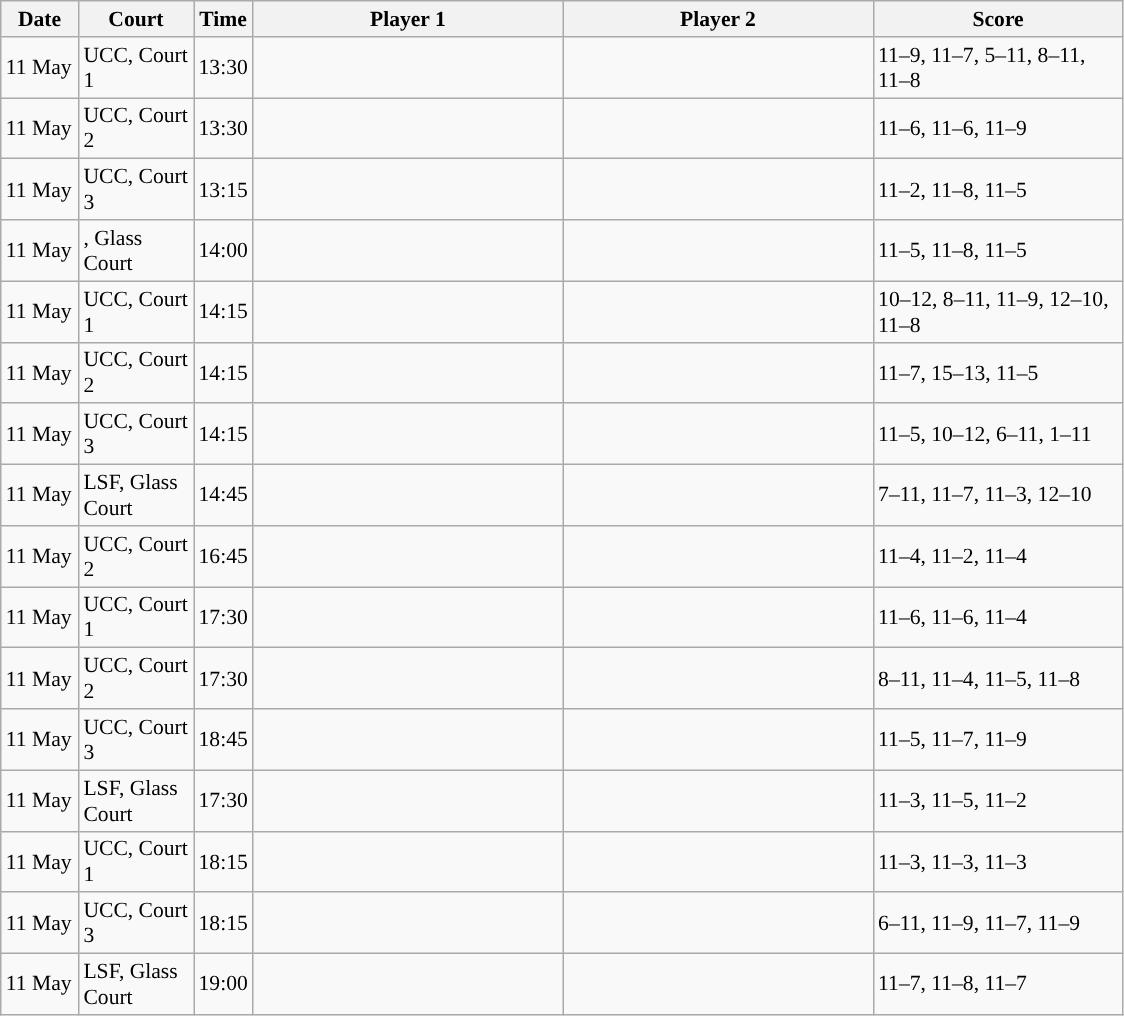<table class="sortable wikitable" style="font-size:90%">
<tr>
<th width="45" class="unsortable">Date</th>
<th width="70">Court</th>
<th width="30">Time</th>
<th width="200">Player 1</th>
<th width="200">Player 2</th>
<th width="160" class="unsortable">Score</th>
</tr>
<tr>
<td>11 May</td>
<td>UCC, Court 1</td>
<td>13:30</td>
<td><strong></strong></td>
<td></td>
<td>11–9, 11–7, 5–11, 8–11, 11–8</td>
</tr>
<tr>
<td>11 May</td>
<td>UCC, Court 2</td>
<td>13:30</td>
<td><strong></strong></td>
<td></td>
<td>11–6, 11–6, 11–9</td>
</tr>
<tr>
<td>11 May</td>
<td>UCC, Court 3</td>
<td>13:15</td>
<td><strong></strong></td>
<td></td>
<td>11–2, 11–8, 11–5</td>
</tr>
<tr>
<td>11 May</td>
<td>, Glass Court</td>
<td>14:00</td>
<td><strong></strong></td>
<td></td>
<td>11–5, 11–8, 11–5</td>
</tr>
<tr>
<td>11 May</td>
<td>UCC, Court 1</td>
<td>14:15</td>
<td><strong></strong></td>
<td></td>
<td>10–12, 8–11, 11–9, 12–10, 11–8</td>
</tr>
<tr>
<td>11 May</td>
<td>UCC, Court 2</td>
<td>14:15</td>
<td><strong></strong></td>
<td></td>
<td>11–7, 15–13, 11–5</td>
</tr>
<tr>
<td>11 May</td>
<td>UCC, Court 3</td>
<td>14:15</td>
<td></td>
<td><strong></strong></td>
<td>11–5, 10–12, 6–11, 1–11</td>
</tr>
<tr>
<td>11 May</td>
<td>LSF, Glass Court</td>
<td>14:45</td>
<td><strong></strong></td>
<td></td>
<td>7–11, 11–7, 11–3, 12–10</td>
</tr>
<tr>
<td>11 May</td>
<td>UCC, Court 2</td>
<td>16:45</td>
<td><strong></strong></td>
<td></td>
<td>11–4, 11–2, 11–4</td>
</tr>
<tr>
<td>11 May</td>
<td>UCC, Court 1</td>
<td>17:30</td>
<td><strong></strong></td>
<td></td>
<td>11–6, 11–6, 11–4</td>
</tr>
<tr>
<td>11 May</td>
<td>UCC, Court 2</td>
<td>17:30</td>
<td><strong></strong></td>
<td></td>
<td>8–11, 11–4, 11–5, 11–8</td>
</tr>
<tr>
<td>11 May</td>
<td>UCC, Court 3</td>
<td>18:45</td>
<td><strong></strong></td>
<td></td>
<td>11–5, 11–7, 11–9</td>
</tr>
<tr>
<td>11 May</td>
<td>LSF, Glass Court</td>
<td>17:30</td>
<td><strong></strong></td>
<td></td>
<td>11–3, 11–5, 11–2</td>
</tr>
<tr>
<td>11 May</td>
<td>UCC, Court 1</td>
<td>18:15</td>
<td><strong></strong></td>
<td></td>
<td>11–3, 11–3, 11–3</td>
</tr>
<tr>
<td>11 May</td>
<td>UCC, Court 3</td>
<td>18:15</td>
<td><strong></strong></td>
<td></td>
<td>6–11, 11–9, 11–7, 11–9</td>
</tr>
<tr>
<td>11 May</td>
<td>LSF, Glass Court</td>
<td>19:00</td>
<td><strong></strong></td>
<td></td>
<td>11–7, 11–8, 11–7</td>
</tr>
</table>
